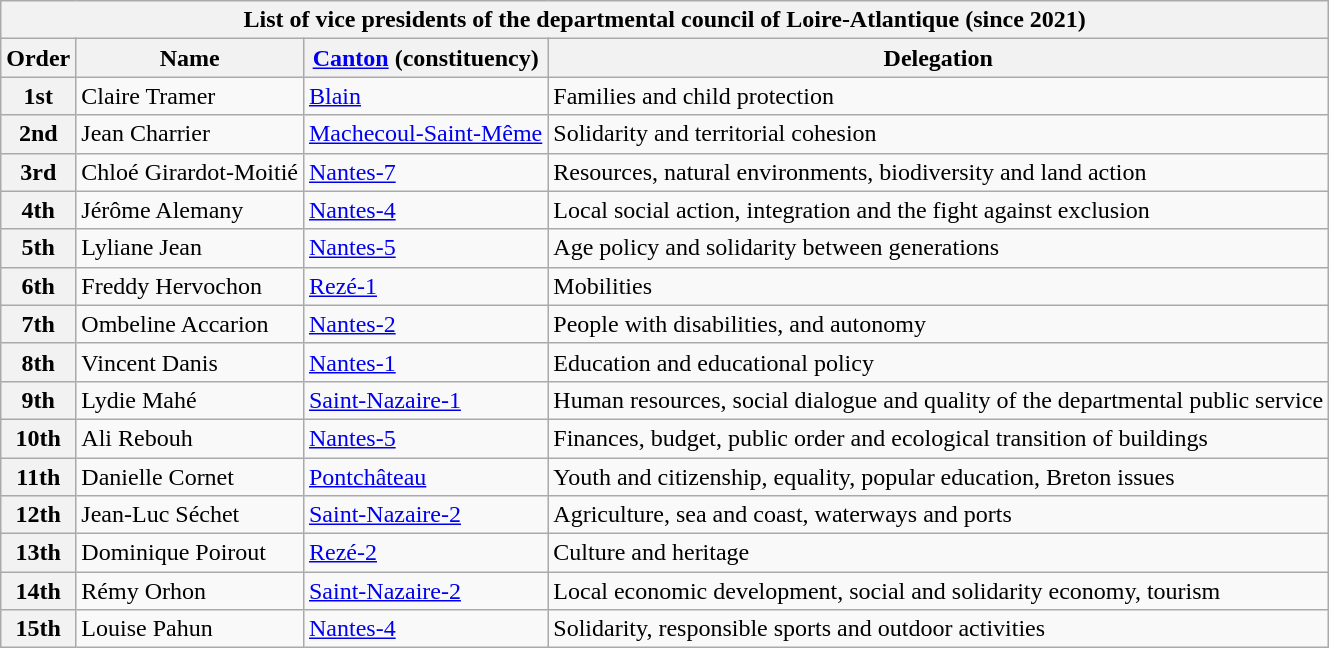<table class="wikitable">
<tr>
<th colspan="4">List of vice presidents of the departmental council of Loire-Atlantique (since 2021)</th>
</tr>
<tr>
<th>Order</th>
<th>Name</th>
<th><a href='#'>Canton</a> (constituency)</th>
<th>Delegation</th>
</tr>
<tr>
<th>1st</th>
<td>Claire Tramer</td>
<td><a href='#'>Blain</a></td>
<td>Families and child protection</td>
</tr>
<tr>
<th>2nd</th>
<td>Jean Charrier</td>
<td><a href='#'>Machecoul-Saint-Même</a></td>
<td>Solidarity and territorial cohesion</td>
</tr>
<tr>
<th>3rd</th>
<td>Chloé Girardot-Moitié</td>
<td><a href='#'>Nantes-7</a></td>
<td>Resources, natural environments, biodiversity and land action</td>
</tr>
<tr>
<th>4th</th>
<td>Jérôme Alemany</td>
<td><a href='#'>Nantes-4</a></td>
<td>Local social action, integration and the fight against exclusion</td>
</tr>
<tr>
<th>5th</th>
<td>Lyliane Jean</td>
<td><a href='#'>Nantes-5</a></td>
<td>Age policy and solidarity between generations</td>
</tr>
<tr>
<th>6th</th>
<td>Freddy Hervochon</td>
<td><a href='#'>Rezé-1</a></td>
<td>Mobilities</td>
</tr>
<tr>
<th>7th</th>
<td>Ombeline Accarion</td>
<td><a href='#'>Nantes-2</a></td>
<td>People with disabilities, and autonomy</td>
</tr>
<tr>
<th>8th</th>
<td>Vincent Danis</td>
<td><a href='#'>Nantes-1</a></td>
<td>Education and educational policy</td>
</tr>
<tr>
<th>9th</th>
<td>Lydie Mahé</td>
<td><a href='#'>Saint-Nazaire-1</a></td>
<td>Human resources, social dialogue and quality of the departmental public service</td>
</tr>
<tr>
<th>10th</th>
<td>Ali Rebouh</td>
<td><a href='#'>Nantes-5</a></td>
<td>Finances, budget, public order and ecological transition of buildings</td>
</tr>
<tr>
<th>11th</th>
<td>Danielle Cornet</td>
<td><a href='#'>Pontchâteau</a></td>
<td>Youth and citizenship, equality, popular education, Breton issues</td>
</tr>
<tr>
<th>12th</th>
<td>Jean-Luc Séchet</td>
<td><a href='#'>Saint-Nazaire-2</a></td>
<td>Agriculture, sea and coast, waterways and ports</td>
</tr>
<tr>
<th>13th</th>
<td>Dominique Poirout</td>
<td><a href='#'>Rezé-2</a></td>
<td>Culture and heritage</td>
</tr>
<tr>
<th>14th</th>
<td>Rémy Orhon</td>
<td><a href='#'>Saint-Nazaire-2</a></td>
<td>Local economic development, social and solidarity economy, tourism</td>
</tr>
<tr>
<th>15th</th>
<td>Louise Pahun</td>
<td><a href='#'>Nantes-4</a></td>
<td>Solidarity, responsible sports and outdoor activities</td>
</tr>
</table>
